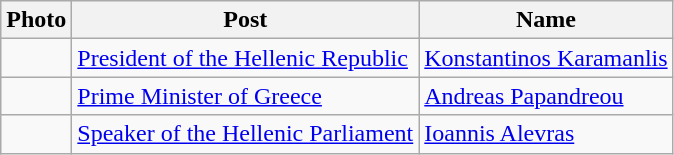<table class=wikitable>
<tr>
<th>Photo</th>
<th>Post</th>
<th>Name</th>
</tr>
<tr>
<td><br></td>
<td><a href='#'>President of the Hellenic Republic</a></td>
<td><a href='#'>Konstantinos Karamanlis</a></td>
</tr>
<tr>
<td></td>
<td><a href='#'>Prime Minister of Greece</a></td>
<td><a href='#'>Andreas Papandreou</a></td>
</tr>
<tr>
<td></td>
<td><a href='#'>Speaker of the Hellenic Parliament</a></td>
<td><a href='#'>Ioannis Alevras</a></td>
</tr>
</table>
